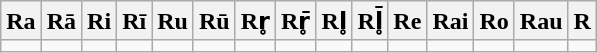<table class=wikitable>
<tr>
<th>Ra</th>
<th>Rā</th>
<th>Ri</th>
<th>Rī</th>
<th>Ru</th>
<th>Rū</th>
<th>Rr̥</th>
<th>Rr̥̄</th>
<th>Rl̥</th>
<th>Rl̥̄</th>
<th>Re</th>
<th>Rai</th>
<th>Ro</th>
<th>Rau</th>
<th>R</th>
</tr>
<tr>
<td></td>
<td></td>
<td></td>
<td></td>
<td></td>
<td></td>
<td></td>
<td></td>
<td></td>
<td></td>
<td></td>
<td></td>
<td></td>
<td></td>
<td></td>
</tr>
</table>
